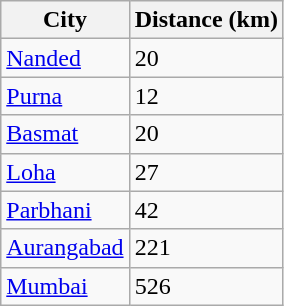<table class="wikitable">
<tr>
<th>City</th>
<th>Distance (km)</th>
</tr>
<tr>
<td><a href='#'>Nanded</a></td>
<td>20</td>
</tr>
<tr>
<td><a href='#'>Purna</a></td>
<td>12</td>
</tr>
<tr>
<td><a href='#'>Basmat</a></td>
<td>20</td>
</tr>
<tr>
<td><a href='#'>Loha</a></td>
<td>27</td>
</tr>
<tr>
<td><a href='#'>Parbhani</a></td>
<td>42</td>
</tr>
<tr>
<td><a href='#'>Aurangabad</a></td>
<td>221</td>
</tr>
<tr>
<td><a href='#'>Mumbai</a></td>
<td>526</td>
</tr>
</table>
